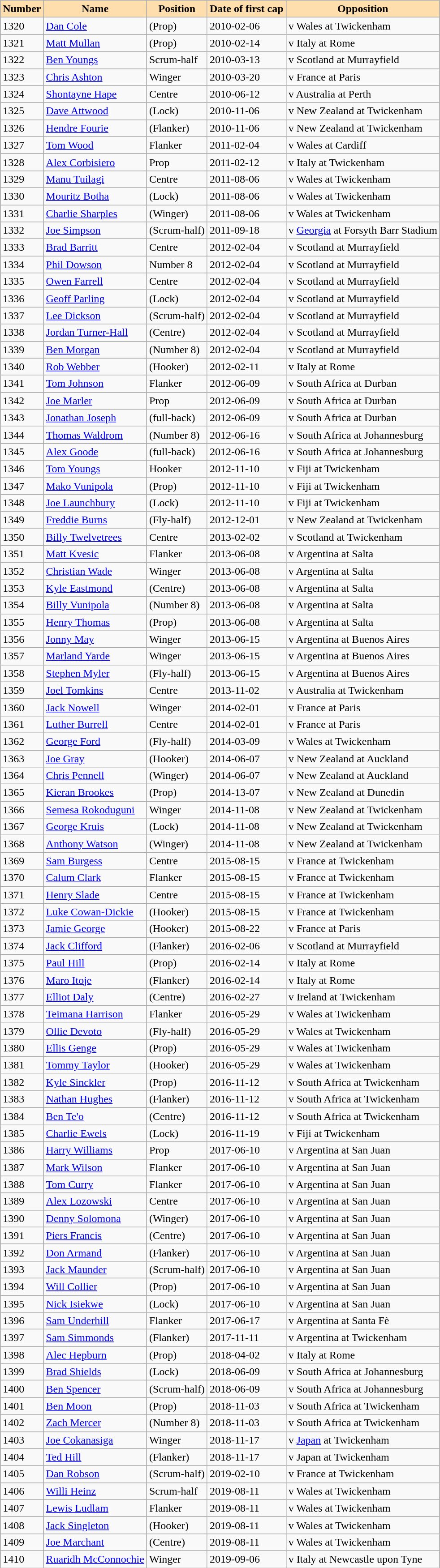<table class="sortable wikitable" style="margin:auto;">
<tr>
<th style="background:#ffdead;">Number</th>
<th style="background:#ffdead;">Name</th>
<th style="background:#ffdead;">Position</th>
<th style="background:#ffdead;">Date of first cap</th>
<th style="background:#ffdead;">Opposition</th>
</tr>
<tr>
<td>1320</td>
<td><a href='#'>Dan Cole</a></td>
<td>(Prop)</td>
<td>2010-02-06</td>
<td>v Wales at Twickenham</td>
</tr>
<tr>
<td>1321</td>
<td><a href='#'>Matt Mullan</a></td>
<td>(Prop)</td>
<td>2010-02-14</td>
<td>v Italy at Rome</td>
</tr>
<tr>
<td>1322</td>
<td><a href='#'>Ben Youngs</a></td>
<td>Scrum-half</td>
<td>2010-03-13</td>
<td>v Scotland at Murrayfield</td>
</tr>
<tr>
<td>1323</td>
<td><a href='#'>Chris Ashton</a></td>
<td>Winger</td>
<td>2010-03-20</td>
<td>v France at Paris</td>
</tr>
<tr>
<td>1324</td>
<td><a href='#'>Shontayne Hape</a></td>
<td>Centre</td>
<td>2010-06-12</td>
<td>v Australia at Perth</td>
</tr>
<tr>
<td>1325</td>
<td><a href='#'>Dave Attwood</a></td>
<td>(Lock)</td>
<td>2010-11-06</td>
<td>v New Zealand at Twickenham</td>
</tr>
<tr>
<td>1326</td>
<td><a href='#'>Hendre Fourie</a></td>
<td>(Flanker)</td>
<td>2010-11-06</td>
<td>v New Zealand at Twickenham</td>
</tr>
<tr>
<td>1327</td>
<td><a href='#'>Tom Wood</a></td>
<td>Flanker</td>
<td>2011-02-04</td>
<td>v Wales at Cardiff</td>
</tr>
<tr>
<td>1328</td>
<td><a href='#'>Alex Corbisiero</a></td>
<td>Prop</td>
<td>2011-02-12</td>
<td>v Italy at Twickenham</td>
</tr>
<tr>
<td>1329</td>
<td><a href='#'>Manu Tuilagi</a></td>
<td>Centre</td>
<td>2011-08-06</td>
<td>v Wales at Twickenham</td>
</tr>
<tr>
<td>1330</td>
<td><a href='#'>Mouritz Botha</a></td>
<td>(Lock)</td>
<td>2011-08-06</td>
<td>v Wales at Twickenham</td>
</tr>
<tr>
<td>1331</td>
<td><a href='#'>Charlie Sharples</a></td>
<td>(Winger)</td>
<td>2011-08-06</td>
<td>v Wales at Twickenham</td>
</tr>
<tr>
<td>1332</td>
<td><a href='#'>Joe Simpson</a></td>
<td>(Scrum-half)</td>
<td>2011-09-18</td>
<td>v <a href='#'>Georgia</a> at Forsyth Barr Stadium</td>
</tr>
<tr>
<td>1333</td>
<td><a href='#'>Brad Barritt</a></td>
<td>Centre</td>
<td>2012-02-04</td>
<td>v Scotland at Murrayfield</td>
</tr>
<tr>
<td>1334</td>
<td><a href='#'>Phil Dowson</a></td>
<td>Number 8</td>
<td>2012-02-04</td>
<td>v Scotland at Murrayfield</td>
</tr>
<tr>
<td>1335</td>
<td><a href='#'>Owen Farrell</a></td>
<td>Centre</td>
<td>2012-02-04</td>
<td>v Scotland at Murrayfield</td>
</tr>
<tr>
<td>1336</td>
<td><a href='#'>Geoff Parling</a></td>
<td>(Lock)</td>
<td>2012-02-04</td>
<td>v Scotland at Murrayfield</td>
</tr>
<tr>
<td>1337</td>
<td><a href='#'>Lee Dickson</a></td>
<td>(Scrum-half)</td>
<td>2012-02-04</td>
<td>v Scotland at Murrayfield</td>
</tr>
<tr>
<td>1338</td>
<td><a href='#'>Jordan Turner-Hall</a></td>
<td>(Centre)</td>
<td>2012-02-04</td>
<td>v Scotland at Murrayfield</td>
</tr>
<tr>
<td>1339</td>
<td><a href='#'>Ben Morgan</a></td>
<td>(Number 8)</td>
<td>2012-02-04</td>
<td>v Scotland at Murrayfield</td>
</tr>
<tr>
<td>1340</td>
<td><a href='#'>Rob Webber</a></td>
<td>(Hooker)</td>
<td>2012-02-11</td>
<td>v Italy at Rome</td>
</tr>
<tr>
<td>1341</td>
<td><a href='#'>Tom Johnson</a></td>
<td>Flanker</td>
<td>2012-06-09</td>
<td>v South Africa at Durban</td>
</tr>
<tr>
<td>1342</td>
<td><a href='#'>Joe Marler</a></td>
<td>Prop</td>
<td>2012-06-09</td>
<td>v South Africa at Durban</td>
</tr>
<tr>
<td>1343</td>
<td><a href='#'>Jonathan Joseph</a></td>
<td>(full-back)</td>
<td>2012-06-09</td>
<td>v South Africa at Durban</td>
</tr>
<tr>
<td>1344</td>
<td><a href='#'>Thomas Waldrom</a></td>
<td>(Number 8)</td>
<td>2012-06-16</td>
<td>v South Africa at Johannesburg</td>
</tr>
<tr>
<td>1345</td>
<td><a href='#'>Alex Goode</a></td>
<td>(full-back)</td>
<td>2012-06-16</td>
<td>v South Africa at Johannesburg</td>
</tr>
<tr>
<td>1346</td>
<td><a href='#'>Tom Youngs</a></td>
<td>Hooker</td>
<td>2012-11-10</td>
<td>v Fiji at Twickenham</td>
</tr>
<tr>
<td>1347</td>
<td><a href='#'>Mako Vunipola</a></td>
<td>(Prop)</td>
<td>2012-11-10</td>
<td>v Fiji at Twickenham</td>
</tr>
<tr>
<td>1348</td>
<td><a href='#'>Joe Launchbury</a></td>
<td>(Lock)</td>
<td>2012-11-10</td>
<td>v Fiji at Twickenham</td>
</tr>
<tr>
<td>1349</td>
<td><a href='#'>Freddie Burns</a></td>
<td>(Fly-half)</td>
<td>2012-12-01</td>
<td>v New Zealand at Twickenham</td>
</tr>
<tr>
<td>1350</td>
<td><a href='#'>Billy Twelvetrees</a></td>
<td>Centre</td>
<td>2013-02-02</td>
<td>v Scotland at Twickenham</td>
</tr>
<tr>
<td>1351</td>
<td><a href='#'>Matt Kvesic</a></td>
<td>Flanker</td>
<td>2013-06-08</td>
<td>v Argentina at Salta</td>
</tr>
<tr>
<td>1352</td>
<td><a href='#'>Christian Wade</a></td>
<td>Winger</td>
<td>2013-06-08</td>
<td>v Argentina at Salta</td>
</tr>
<tr>
<td>1353</td>
<td><a href='#'>Kyle Eastmond</a></td>
<td>(Centre)</td>
<td>2013-06-08</td>
<td>v Argentina at Salta</td>
</tr>
<tr>
<td>1354</td>
<td><a href='#'>Billy Vunipola</a></td>
<td>(Number 8)</td>
<td>2013-06-08</td>
<td>v Argentina at Salta</td>
</tr>
<tr>
<td>1355</td>
<td><a href='#'>Henry Thomas</a></td>
<td>(Prop)</td>
<td>2013-06-08</td>
<td>v Argentina at Salta</td>
</tr>
<tr>
<td>1356</td>
<td><a href='#'>Jonny May</a></td>
<td>Winger</td>
<td>2013-06-15</td>
<td>v Argentina at Buenos Aires</td>
</tr>
<tr>
<td>1357</td>
<td><a href='#'>Marland Yarde</a></td>
<td>Winger</td>
<td>2013-06-15</td>
<td>v Argentina at Buenos Aires</td>
</tr>
<tr>
<td>1358</td>
<td><a href='#'>Stephen Myler</a></td>
<td>(Fly-half)</td>
<td>2013-06-15</td>
<td>v Argentina at Buenos Aires</td>
</tr>
<tr>
<td>1359</td>
<td><a href='#'>Joel Tomkins</a></td>
<td>Centre</td>
<td>2013-11-02</td>
<td>v Australia at Twickenham</td>
</tr>
<tr>
<td>1360</td>
<td><a href='#'>Jack Nowell</a></td>
<td>Winger</td>
<td>2014-02-01</td>
<td>v France at Paris</td>
</tr>
<tr>
<td>1361</td>
<td><a href='#'>Luther Burrell</a></td>
<td>Centre</td>
<td>2014-02-01</td>
<td>v France at Paris</td>
</tr>
<tr>
<td>1362</td>
<td><a href='#'>George Ford</a></td>
<td>(Fly-half)</td>
<td>2014-03-09</td>
<td>v Wales at Twickenham</td>
</tr>
<tr>
<td>1363</td>
<td><a href='#'>Joe Gray</a></td>
<td>(Hooker)</td>
<td>2014-06-07</td>
<td>v New Zealand at Auckland</td>
</tr>
<tr>
<td>1364</td>
<td><a href='#'>Chris Pennell</a></td>
<td>(Winger)</td>
<td>2014-06-07</td>
<td>v New Zealand at Auckland</td>
</tr>
<tr>
<td>1365</td>
<td><a href='#'>Kieran Brookes</a></td>
<td>(Prop)</td>
<td>2014-13-07</td>
<td>v New Zealand at Dunedin</td>
</tr>
<tr>
<td>1366</td>
<td><a href='#'>Semesa Rokoduguni</a></td>
<td>Winger</td>
<td>2014-11-08</td>
<td>v New Zealand at Twickenham</td>
</tr>
<tr>
<td>1367</td>
<td><a href='#'>George Kruis</a></td>
<td>(Lock)</td>
<td>2014-11-08</td>
<td>v New Zealand at Twickenham</td>
</tr>
<tr>
<td>1368</td>
<td><a href='#'>Anthony Watson</a></td>
<td>(Winger)</td>
<td>2014-11-08</td>
<td>v New Zealand at Twickenham</td>
</tr>
<tr>
<td>1369</td>
<td><a href='#'>Sam Burgess</a></td>
<td>Centre</td>
<td>2015-08-15</td>
<td>v France at Twickenham</td>
</tr>
<tr>
<td>1370</td>
<td><a href='#'>Calum Clark</a></td>
<td>Flanker</td>
<td>2015-08-15</td>
<td>v France at Twickenham</td>
</tr>
<tr>
<td>1371</td>
<td><a href='#'>Henry Slade</a></td>
<td>Centre</td>
<td>2015-08-15</td>
<td>v France at Twickenham</td>
</tr>
<tr>
<td>1372</td>
<td><a href='#'>Luke Cowan-Dickie</a></td>
<td>(Hooker)</td>
<td>2015-08-15</td>
<td>v France at Twickenham</td>
</tr>
<tr>
<td>1373</td>
<td><a href='#'>Jamie George</a></td>
<td>(Hooker)</td>
<td>2015-08-22</td>
<td>v France at Paris</td>
</tr>
<tr>
<td>1374</td>
<td><a href='#'>Jack Clifford</a></td>
<td>(Flanker)</td>
<td>2016-02-06</td>
<td>v Scotland at Murrayfield</td>
</tr>
<tr>
<td>1375</td>
<td><a href='#'>Paul Hill</a></td>
<td>(Prop)</td>
<td>2016-02-14</td>
<td>v Italy at Rome</td>
</tr>
<tr>
<td>1376</td>
<td><a href='#'>Maro Itoje</a></td>
<td>(Flanker)</td>
<td>2016-02-14</td>
<td>v Italy at Rome</td>
</tr>
<tr>
<td>1377</td>
<td><a href='#'>Elliot Daly</a></td>
<td>(Centre)</td>
<td>2016-02-27</td>
<td>v Ireland at Twickenham</td>
</tr>
<tr>
<td>1378</td>
<td><a href='#'>Teimana Harrison</a></td>
<td>Flanker</td>
<td>2016-05-29</td>
<td>v Wales at Twickenham</td>
</tr>
<tr>
<td>1379</td>
<td><a href='#'>Ollie Devoto</a></td>
<td>(Fly-half)</td>
<td>2016-05-29</td>
<td>v Wales at Twickenham</td>
</tr>
<tr>
<td>1380</td>
<td><a href='#'>Ellis Genge</a></td>
<td>(Prop)</td>
<td>2016-05-29</td>
<td>v Wales at Twickenham</td>
</tr>
<tr>
<td>1381</td>
<td><a href='#'>Tommy Taylor</a></td>
<td>(Hooker)</td>
<td>2016-05-29</td>
<td>v Wales at Twickenham</td>
</tr>
<tr>
<td>1382</td>
<td><a href='#'>Kyle Sinckler</a></td>
<td>(Prop)</td>
<td>2016-11-12</td>
<td>v South Africa at Twickenham</td>
</tr>
<tr>
<td>1383</td>
<td><a href='#'>Nathan Hughes</a></td>
<td>(Flanker)</td>
<td>2016-11-12</td>
<td>v South Africa at Twickenham</td>
</tr>
<tr>
<td>1384</td>
<td><a href='#'>Ben Te'o</a></td>
<td>(Centre)</td>
<td>2016-11-12</td>
<td>v South Africa at Twickenham</td>
</tr>
<tr>
<td>1385</td>
<td><a href='#'>Charlie Ewels</a></td>
<td>(Lock)</td>
<td>2016-11-19</td>
<td>v Fiji at Twickenham</td>
</tr>
<tr>
<td>1386</td>
<td><a href='#'>Harry Williams</a></td>
<td>Prop</td>
<td>2017-06-10</td>
<td>v Argentina at San Juan</td>
</tr>
<tr>
<td>1387</td>
<td><a href='#'>Mark Wilson</a></td>
<td>Flanker</td>
<td>2017-06-10</td>
<td>v Argentina at San Juan</td>
</tr>
<tr>
<td>1388</td>
<td><a href='#'>Tom Curry</a></td>
<td>Flanker</td>
<td>2017-06-10</td>
<td>v Argentina at San Juan</td>
</tr>
<tr>
<td>1389</td>
<td><a href='#'>Alex Lozowski</a></td>
<td>Centre</td>
<td>2017-06-10</td>
<td>v Argentina at San Juan</td>
</tr>
<tr>
<td>1390</td>
<td><a href='#'>Denny Solomona</a></td>
<td>(Winger)</td>
<td>2017-06-10</td>
<td>v Argentina at San Juan</td>
</tr>
<tr>
<td>1391</td>
<td><a href='#'>Piers Francis</a></td>
<td>(Centre)</td>
<td>2017-06-10</td>
<td>v Argentina at San Juan</td>
</tr>
<tr>
<td>1392</td>
<td><a href='#'>Don Armand</a></td>
<td>(Flanker)</td>
<td>2017-06-10</td>
<td>v Argentina at San Juan</td>
</tr>
<tr>
<td>1393</td>
<td><a href='#'>Jack Maunder</a></td>
<td>(Scrum-half)</td>
<td>2017-06-10</td>
<td>v Argentina at San Juan</td>
</tr>
<tr>
<td>1394</td>
<td><a href='#'>Will Collier</a></td>
<td>(Prop)</td>
<td>2017-06-10</td>
<td>v Argentina at San Juan</td>
</tr>
<tr>
<td>1395</td>
<td><a href='#'>Nick Isiekwe</a></td>
<td>(Lock)</td>
<td>2017-06-10</td>
<td>v Argentina at San Juan</td>
</tr>
<tr>
<td>1396</td>
<td><a href='#'>Sam Underhill</a></td>
<td>Flanker</td>
<td>2017-06-17</td>
<td>v Argentina at Santa Fè</td>
</tr>
<tr>
<td>1397</td>
<td><a href='#'>Sam Simmonds</a></td>
<td>(Flanker)</td>
<td>2017-11-11</td>
<td>v Argentina at Twickenham</td>
</tr>
<tr>
<td>1398</td>
<td><a href='#'>Alec Hepburn</a></td>
<td>(Prop)</td>
<td>2018-04-02</td>
<td>v Italy at Rome</td>
</tr>
<tr>
<td>1399</td>
<td><a href='#'>Brad Shields</a></td>
<td>(Lock)</td>
<td>2018-06-09</td>
<td>v South Africa at Johannesburg</td>
</tr>
<tr>
<td>1400</td>
<td><a href='#'>Ben Spencer</a></td>
<td>(Scrum-half)</td>
<td>2018-06-09</td>
<td>v South Africa at Johannesburg</td>
</tr>
<tr>
<td>1401</td>
<td><a href='#'>Ben Moon</a></td>
<td>(Prop)</td>
<td>2018-11-03</td>
<td>v South Africa at Twickenham</td>
</tr>
<tr>
<td>1402</td>
<td><a href='#'>Zach Mercer</a></td>
<td>(Number 8)</td>
<td>2018-11-03</td>
<td>v South Africa at Twickenham</td>
</tr>
<tr>
<td>1403</td>
<td><a href='#'>Joe Cokanasiga</a></td>
<td>Winger</td>
<td>2018-11-17</td>
<td>v <a href='#'>Japan</a> at Twickenham</td>
</tr>
<tr>
<td>1404</td>
<td><a href='#'>Ted Hill</a></td>
<td>(Flanker)</td>
<td>2018-11-17</td>
<td>v Japan at Twickenham</td>
</tr>
<tr>
<td>1405</td>
<td><a href='#'>Dan Robson</a></td>
<td>(Scrum-half)</td>
<td>2019-02-10</td>
<td>v France at Twickenham</td>
</tr>
<tr>
<td>1406</td>
<td><a href='#'>Willi Heinz</a></td>
<td>Scrum-half</td>
<td>2019-08-11</td>
<td>v Wales at Twickenham</td>
</tr>
<tr>
<td>1407</td>
<td><a href='#'>Lewis Ludlam</a></td>
<td>Flanker</td>
<td>2019-08-11</td>
<td>v Wales at Twickenham</td>
</tr>
<tr>
<td>1408</td>
<td><a href='#'>Jack Singleton</a></td>
<td>(Hooker)</td>
<td>2019-08-11</td>
<td>v Wales at Twickenham</td>
</tr>
<tr>
<td>1409</td>
<td><a href='#'>Joe Marchant</a></td>
<td>(Centre)</td>
<td>2019-08-11</td>
<td>v Wales at Twickenham</td>
</tr>
<tr>
<td>1410</td>
<td><a href='#'>Ruaridh McConnochie</a></td>
<td>Winger</td>
<td>2019-09-06</td>
<td>v Italy at Newcastle upon Tyne</td>
</tr>
</table>
